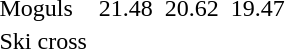<table>
<tr>
<td>Moguls<br></td>
<td></td>
<td>21.48</td>
<td></td>
<td>20.62</td>
<td></td>
<td>19.47</td>
</tr>
<tr>
<td>Ski cross<br></td>
<td colspan=2></td>
<td colspan=2></td>
<td colspan=2></td>
</tr>
</table>
